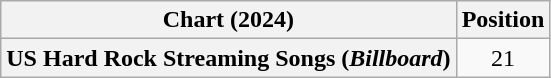<table class="wikitable plainrowheaders" style="text-align:center">
<tr>
<th>Chart (2024)</th>
<th>Position</th>
</tr>
<tr>
<th scope="row">US Hard Rock Streaming Songs (<em>Billboard</em>)</th>
<td>21</td>
</tr>
</table>
